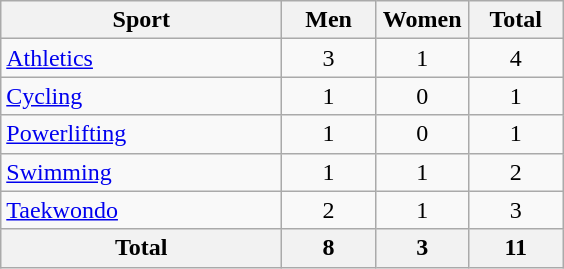<table class="wikitable sortable" style="text-align:center;">
<tr>
<th width=180>Sport</th>
<th width=55>Men</th>
<th width=55>Women</th>
<th width=55>Total</th>
</tr>
<tr>
<td align=left><a href='#'>Athletics</a></td>
<td>3</td>
<td>1</td>
<td>4</td>
</tr>
<tr>
<td align=left><a href='#'>Cycling</a></td>
<td>1</td>
<td>0</td>
<td>1</td>
</tr>
<tr>
<td align=left><a href='#'>Powerlifting</a></td>
<td>1</td>
<td>0</td>
<td>1</td>
</tr>
<tr>
<td align=left><a href='#'>Swimming</a></td>
<td>1</td>
<td>1</td>
<td>2</td>
</tr>
<tr>
<td align=left><a href='#'>Taekwondo</a></td>
<td>2</td>
<td>1</td>
<td>3</td>
</tr>
<tr>
<th>Total</th>
<th>8</th>
<th>3</th>
<th>11</th>
</tr>
</table>
